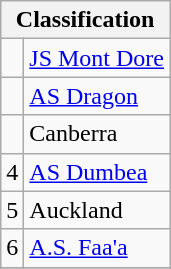<table class="wikitable" font-size: 90%;>
<tr>
<th colspan=2>Classification</th>
</tr>
<tr valign="top">
<td></td>
<td> <a href='#'>JS Mont Dore</a></td>
</tr>
<tr>
<td></td>
<td> <a href='#'>AS Dragon</a></td>
</tr>
<tr>
<td></td>
<td> Canberra</td>
</tr>
<tr>
<td>4</td>
<td> <a href='#'>AS Dumbea</a></td>
</tr>
<tr>
<td>5</td>
<td> Auckland</td>
</tr>
<tr>
<td>6</td>
<td> <a href='#'>A.S. Faa'a</a></td>
</tr>
<tr>
</tr>
</table>
